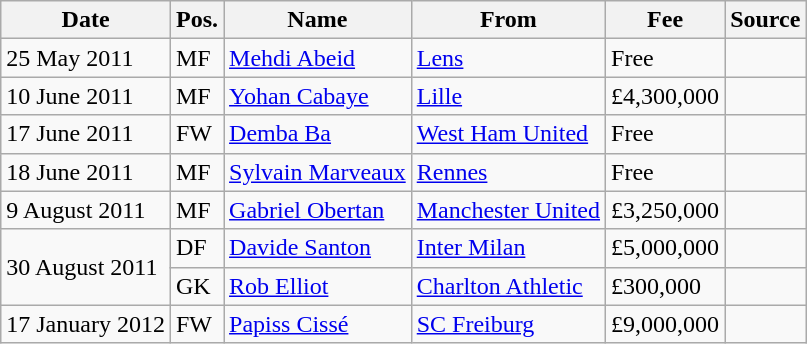<table class="wikitable">
<tr>
<th>Date</th>
<th>Pos.</th>
<th>Name</th>
<th>From</th>
<th>Fee</th>
<th>Source</th>
</tr>
<tr>
<td>25 May 2011</td>
<td>MF</td>
<td> <a href='#'>Mehdi Abeid</a></td>
<td> <a href='#'>Lens</a></td>
<td>Free</td>
<td></td>
</tr>
<tr>
<td>10 June 2011</td>
<td>MF</td>
<td> <a href='#'>Yohan Cabaye</a></td>
<td> <a href='#'>Lille</a></td>
<td>£4,300,000</td>
<td></td>
</tr>
<tr>
<td>17 June 2011</td>
<td>FW</td>
<td> <a href='#'>Demba Ba</a></td>
<td> <a href='#'>West Ham United</a></td>
<td>Free</td>
<td></td>
</tr>
<tr>
<td>18 June 2011</td>
<td>MF</td>
<td> <a href='#'>Sylvain Marveaux</a></td>
<td> <a href='#'>Rennes</a></td>
<td>Free</td>
<td></td>
</tr>
<tr>
<td>9 August 2011</td>
<td>MF</td>
<td> <a href='#'>Gabriel Obertan</a></td>
<td> <a href='#'>Manchester United</a></td>
<td>£3,250,000</td>
<td></td>
</tr>
<tr>
<td rowspan=2>30 August 2011</td>
<td>DF</td>
<td> <a href='#'>Davide Santon</a></td>
<td> <a href='#'>Inter Milan</a></td>
<td>£5,000,000</td>
<td></td>
</tr>
<tr>
<td>GK</td>
<td> <a href='#'>Rob Elliot</a></td>
<td> <a href='#'>Charlton Athletic</a></td>
<td>£300,000</td>
<td></td>
</tr>
<tr>
<td>17 January 2012</td>
<td>FW</td>
<td> <a href='#'>Papiss Cissé</a></td>
<td> <a href='#'>SC Freiburg</a></td>
<td>£9,000,000</td>
<td></td>
</tr>
</table>
